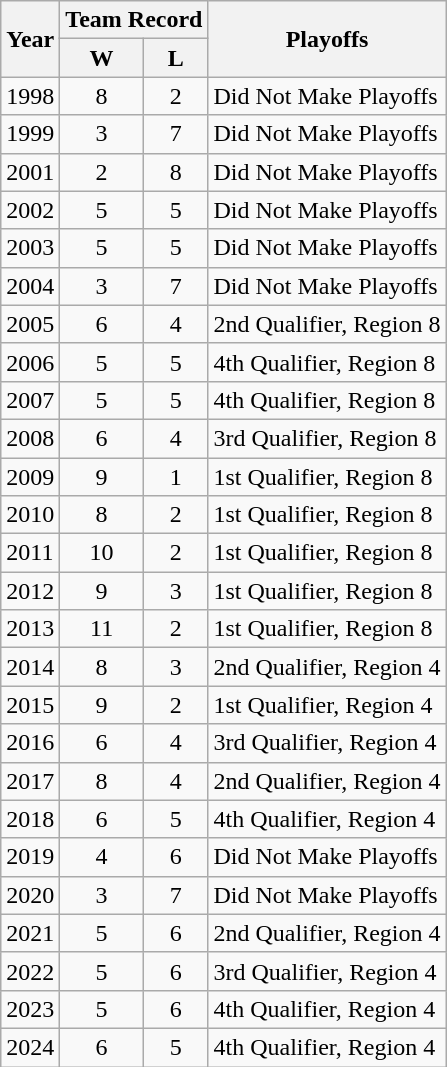<table class="wikitable" style="text-align: center">
<tr>
<th rowspan="2">Year</th>
<th colspan="2">Team Record</th>
<th rowspan="2">Playoffs</th>
</tr>
<tr>
<th>W</th>
<th>L</th>
</tr>
<tr>
<td align=left>1998</td>
<td>8</td>
<td>2</td>
<td align=left>Did Not Make Playoffs</td>
</tr>
<tr>
<td align=left>1999</td>
<td>3</td>
<td>7</td>
<td align=left>Did Not Make Playoffs</td>
</tr>
<tr>
<td align=left>2001</td>
<td>2</td>
<td>8</td>
<td align=left>Did Not Make Playoffs</td>
</tr>
<tr>
<td align=left>2002</td>
<td>5</td>
<td>5</td>
<td align=left>Did Not Make Playoffs</td>
</tr>
<tr>
<td align=left>2003</td>
<td>5</td>
<td>5</td>
<td align=left>Did Not Make Playoffs</td>
</tr>
<tr>
<td align=left>2004</td>
<td>3</td>
<td>7</td>
<td align=left>Did Not Make Playoffs</td>
</tr>
<tr>
<td align=left>2005</td>
<td>6</td>
<td>4</td>
<td align=left>2nd Qualifier, Region 8</td>
</tr>
<tr>
<td align=left>2006</td>
<td>5</td>
<td>5</td>
<td align=left>4th Qualifier, Region 8</td>
</tr>
<tr>
<td align=left>2007</td>
<td>5</td>
<td>5</td>
<td align=left>4th Qualifier, Region 8</td>
</tr>
<tr>
<td align=left>2008</td>
<td>6</td>
<td>4</td>
<td align=left>3rd Qualifier, Region 8</td>
</tr>
<tr>
<td align=left>2009</td>
<td>9</td>
<td>1</td>
<td align=left>1st Qualifier, Region 8</td>
</tr>
<tr>
<td align=left>2010</td>
<td>8</td>
<td>2</td>
<td align=left>1st Qualifier, Region 8</td>
</tr>
<tr>
<td align=left>2011</td>
<td>10</td>
<td>2</td>
<td align=left>1st Qualifier, Region 8</td>
</tr>
<tr>
<td align=left>2012</td>
<td>9</td>
<td>3</td>
<td align=left>1st Qualifier, Region 8</td>
</tr>
<tr>
<td align=left>2013</td>
<td>11</td>
<td>2</td>
<td align=left>1st Qualifier, Region 8</td>
</tr>
<tr>
<td align=left>2014</td>
<td>8</td>
<td>3</td>
<td align=left>2nd Qualifier, Region 4</td>
</tr>
<tr>
<td align=left>2015</td>
<td>9</td>
<td>2</td>
<td align=left>1st Qualifier, Region 4</td>
</tr>
<tr>
<td align=left>2016</td>
<td>6</td>
<td>4</td>
<td align=left>3rd Qualifier, Region 4</td>
</tr>
<tr>
<td align=left>2017</td>
<td>8</td>
<td>4</td>
<td align=left>2nd Qualifier, Region 4</td>
</tr>
<tr>
<td align=left>2018</td>
<td>6</td>
<td>5</td>
<td align=left>4th Qualifier, Region 4</td>
</tr>
<tr>
<td align=left>2019</td>
<td>4</td>
<td>6</td>
<td align=left>Did Not Make Playoffs</td>
</tr>
<tr>
<td align=left>2020</td>
<td>3</td>
<td>7</td>
<td align=left>Did Not Make Playoffs</td>
</tr>
<tr>
<td align=left>2021</td>
<td>5</td>
<td>6</td>
<td align=left>2nd Qualifier, Region 4</td>
</tr>
<tr>
<td align=left>2022</td>
<td>5</td>
<td>6</td>
<td align=left>3rd Qualifier, Region 4</td>
</tr>
<tr>
<td align=left>2023</td>
<td>5</td>
<td>6</td>
<td align=left>4th Qualifier, Region 4</td>
</tr>
<tr>
<td align=left>2024</td>
<td>6</td>
<td>5</td>
<td align=left>4th Qualifier, Region 4</td>
</tr>
</table>
